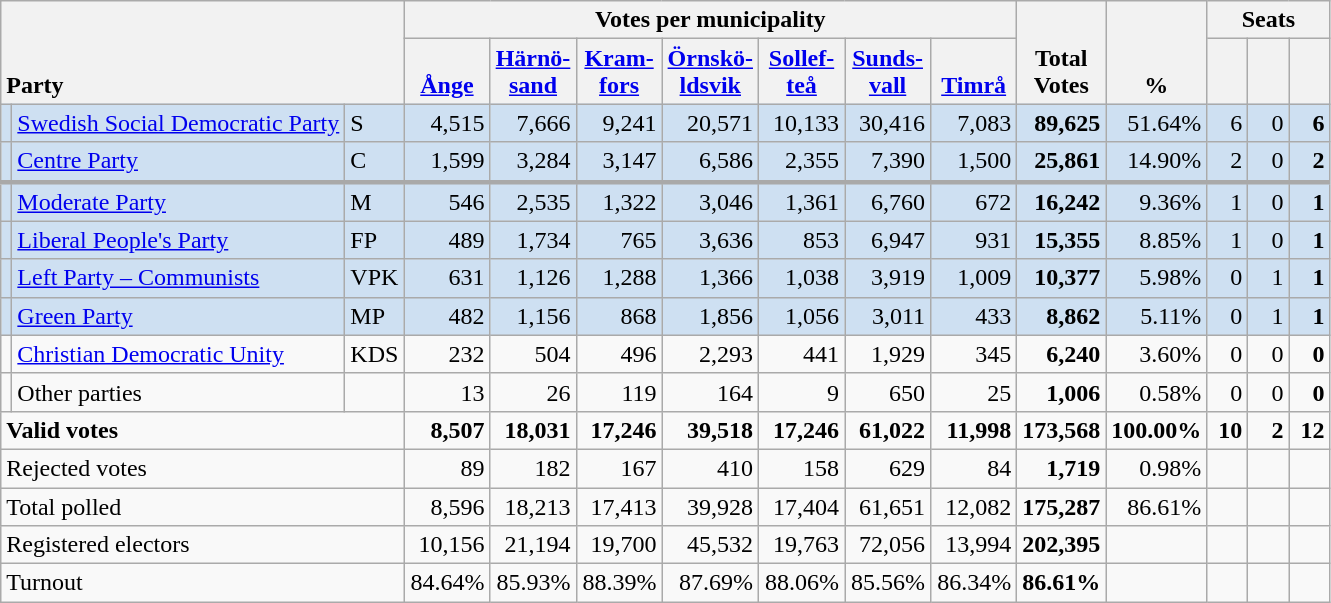<table class="wikitable" border="1" style="text-align:right;">
<tr>
<th style="text-align:left;" valign=bottom rowspan=2 colspan=3>Party</th>
<th colspan=7>Votes per municipality</th>
<th align=center valign=bottom rowspan=2 width="50">Total Votes</th>
<th align=center valign=bottom rowspan=2 width="50">%</th>
<th colspan=3>Seats</th>
</tr>
<tr>
<th align=center valign=bottom width="50"><a href='#'>Ånge</a></th>
<th align=center valign=bottom width="50"><a href='#'>Härnö- sand</a></th>
<th align=center valign=bottom width="50"><a href='#'>Kram- fors</a></th>
<th align=center valign=bottom width="50"><a href='#'>Örnskö- ldsvik</a></th>
<th align=center valign=bottom width="50"><a href='#'>Sollef- teå</a></th>
<th align=center valign=bottom width="50"><a href='#'>Sunds- vall</a></th>
<th align=center valign=bottom width="50"><a href='#'>Timrå</a></th>
<th align=center valign=bottom width="20"><small></small></th>
<th align=center valign=bottom width="20"><small><a href='#'></a></small></th>
<th align=center valign=bottom width="20"><small></small></th>
</tr>
<tr style="background:#CEE0F2;">
<td></td>
<td align=left style="white-space: nowrap;"><a href='#'>Swedish Social Democratic Party</a></td>
<td align=left>S</td>
<td>4,515</td>
<td>7,666</td>
<td>9,241</td>
<td>20,571</td>
<td>10,133</td>
<td>30,416</td>
<td>7,083</td>
<td><strong>89,625</strong></td>
<td>51.64%</td>
<td>6</td>
<td>0</td>
<td><strong>6</strong></td>
</tr>
<tr style="background:#CEE0F2;">
<td></td>
<td align=left><a href='#'>Centre Party</a></td>
<td align=left>C</td>
<td>1,599</td>
<td>3,284</td>
<td>3,147</td>
<td>6,586</td>
<td>2,355</td>
<td>7,390</td>
<td>1,500</td>
<td><strong>25,861</strong></td>
<td>14.90%</td>
<td>2</td>
<td>0</td>
<td><strong>2</strong></td>
</tr>
<tr style="background:#CEE0F2; border-top:3px solid darkgray;">
<td></td>
<td align=left><a href='#'>Moderate Party</a></td>
<td align=left>M</td>
<td>546</td>
<td>2,535</td>
<td>1,322</td>
<td>3,046</td>
<td>1,361</td>
<td>6,760</td>
<td>672</td>
<td><strong>16,242</strong></td>
<td>9.36%</td>
<td>1</td>
<td>0</td>
<td><strong>1</strong></td>
</tr>
<tr style="background:#CEE0F2;">
<td></td>
<td align=left><a href='#'>Liberal People's Party</a></td>
<td align=left>FP</td>
<td>489</td>
<td>1,734</td>
<td>765</td>
<td>3,636</td>
<td>853</td>
<td>6,947</td>
<td>931</td>
<td><strong>15,355</strong></td>
<td>8.85%</td>
<td>1</td>
<td>0</td>
<td><strong>1</strong></td>
</tr>
<tr style="background:#CEE0F2;">
<td></td>
<td align=left><a href='#'>Left Party – Communists</a></td>
<td align=left>VPK</td>
<td>631</td>
<td>1,126</td>
<td>1,288</td>
<td>1,366</td>
<td>1,038</td>
<td>3,919</td>
<td>1,009</td>
<td><strong>10,377</strong></td>
<td>5.98%</td>
<td>0</td>
<td>1</td>
<td><strong>1</strong></td>
</tr>
<tr style="background:#CEE0F2;">
<td></td>
<td align=left><a href='#'>Green Party</a></td>
<td align=left>MP</td>
<td>482</td>
<td>1,156</td>
<td>868</td>
<td>1,856</td>
<td>1,056</td>
<td>3,011</td>
<td>433</td>
<td><strong>8,862</strong></td>
<td>5.11%</td>
<td>0</td>
<td>1</td>
<td><strong>1</strong></td>
</tr>
<tr>
<td></td>
<td align=left><a href='#'>Christian Democratic Unity</a></td>
<td align=left>KDS</td>
<td>232</td>
<td>504</td>
<td>496</td>
<td>2,293</td>
<td>441</td>
<td>1,929</td>
<td>345</td>
<td><strong>6,240</strong></td>
<td>3.60%</td>
<td>0</td>
<td>0</td>
<td><strong>0</strong></td>
</tr>
<tr>
<td></td>
<td align=left>Other parties</td>
<td></td>
<td>13</td>
<td>26</td>
<td>119</td>
<td>164</td>
<td>9</td>
<td>650</td>
<td>25</td>
<td><strong>1,006</strong></td>
<td>0.58%</td>
<td>0</td>
<td>0</td>
<td><strong>0</strong></td>
</tr>
<tr style="font-weight:bold">
<td align=left colspan=3>Valid votes</td>
<td>8,507</td>
<td>18,031</td>
<td>17,246</td>
<td>39,518</td>
<td>17,246</td>
<td>61,022</td>
<td>11,998</td>
<td>173,568</td>
<td>100.00%</td>
<td>10</td>
<td>2</td>
<td>12</td>
</tr>
<tr>
<td align=left colspan=3>Rejected votes</td>
<td>89</td>
<td>182</td>
<td>167</td>
<td>410</td>
<td>158</td>
<td>629</td>
<td>84</td>
<td><strong>1,719</strong></td>
<td>0.98%</td>
<td></td>
<td></td>
<td></td>
</tr>
<tr>
<td align=left colspan=3>Total polled</td>
<td>8,596</td>
<td>18,213</td>
<td>17,413</td>
<td>39,928</td>
<td>17,404</td>
<td>61,651</td>
<td>12,082</td>
<td><strong>175,287</strong></td>
<td>86.61%</td>
<td></td>
<td></td>
<td></td>
</tr>
<tr>
<td align=left colspan=3>Registered electors</td>
<td>10,156</td>
<td>21,194</td>
<td>19,700</td>
<td>45,532</td>
<td>19,763</td>
<td>72,056</td>
<td>13,994</td>
<td><strong>202,395</strong></td>
<td></td>
<td></td>
<td></td>
<td></td>
</tr>
<tr>
<td align=left colspan=3>Turnout</td>
<td>84.64%</td>
<td>85.93%</td>
<td>88.39%</td>
<td>87.69%</td>
<td>88.06%</td>
<td>85.56%</td>
<td>86.34%</td>
<td><strong>86.61%</strong></td>
<td></td>
<td></td>
<td></td>
<td></td>
</tr>
</table>
